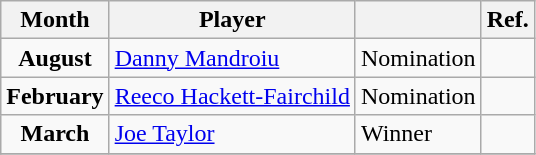<table class="wikitable" style="text-align:left">
<tr>
<th>Month</th>
<th>Player</th>
<th></th>
<th>Ref.</th>
</tr>
<tr>
<td align=center><strong>August</strong></td>
<td> <a href='#'>Danny Mandroiu</a></td>
<td>Nomination</td>
<td align=center></td>
</tr>
<tr>
<td align=center><strong>February</strong></td>
<td> <a href='#'>Reeco Hackett-Fairchild</a></td>
<td>Nomination</td>
<td align=center></td>
</tr>
<tr>
<td align=center><strong>March</strong></td>
<td> <a href='#'>Joe Taylor</a></td>
<td>Winner</td>
<td align=center></td>
</tr>
<tr>
</tr>
</table>
